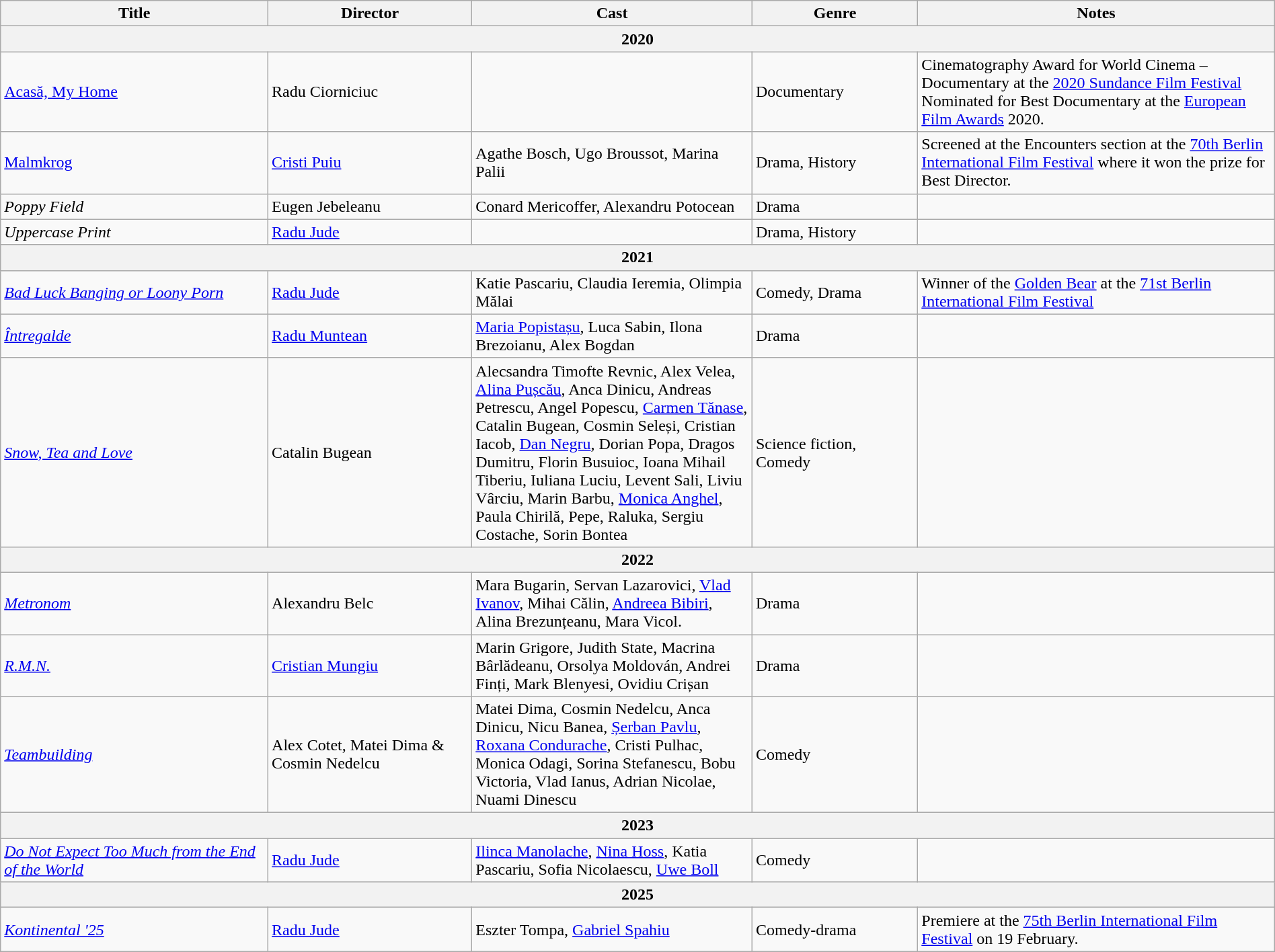<table class="wikitable sortable" width="100%">
<tr>
<th width=21%>Title</th>
<th width=16%>Director</th>
<th width=22%>Cast</th>
<th width=13%>Genre</th>
<th width=28%>Notes</th>
</tr>
<tr>
<th colspan="5">2020</th>
</tr>
<tr>
<td><a href='#'>Acasă, My Home</a></td>
<td>Radu Ciorniciuc</td>
<td></td>
<td>Documentary</td>
<td>Cinematography Award for World Cinema – Documentary at the <a href='#'>2020 Sundance Film Festival</a><br>Nominated for Best Documentary at the <a href='#'>European Film Awards</a> 2020.</td>
</tr>
<tr>
<td><a href='#'>Malmkrog</a></td>
<td><a href='#'>Cristi Puiu</a></td>
<td>Agathe Bosch, Ugo Broussot, Marina Palii</td>
<td>Drama, History</td>
<td>Screened at the Encounters section at the <a href='#'>70th Berlin International Film Festival</a> where it won the prize for Best Director.</td>
</tr>
<tr>
<td><em>Poppy Field</em></td>
<td>Eugen Jebeleanu</td>
<td>Conard Mericoffer, Alexandru Potocean</td>
<td>Drama</td>
<td></td>
</tr>
<tr>
<td><em>Uppercase Print</em></td>
<td><a href='#'>Radu Jude</a></td>
<td></td>
<td>Drama, History</td>
<td></td>
</tr>
<tr>
<th colspan="5">2021</th>
</tr>
<tr>
<td><em><a href='#'>Bad Luck Banging or Loony Porn</a></em></td>
<td><a href='#'>Radu Jude</a></td>
<td>Katie Pascariu, Claudia Ieremia, Olimpia Mălai</td>
<td>Comedy, Drama</td>
<td>Winner of the <a href='#'>Golden Bear</a> at the <a href='#'>71st Berlin International Film Festival</a></td>
</tr>
<tr>
<td><em><a href='#'>Întregalde</a></em></td>
<td><a href='#'>Radu Muntean</a></td>
<td><a href='#'>Maria Popistașu</a>, Luca Sabin, Ilona Brezoianu, Alex Bogdan</td>
<td>Drama</td>
<td></td>
</tr>
<tr>
<td><em><a href='#'>Snow, Tea and Love</a></em></td>
<td>Catalin Bugean</td>
<td>Alecsandra Timofte Revnic, Alex Velea, <a href='#'>Alina Pușcău</a>, Anca Dinicu, Andreas Petrescu, Angel Popescu, <a href='#'>Carmen Tănase</a>, Catalin Bugean, Cosmin Seleși, Cristian Iacob, <a href='#'>Dan Negru</a>, Dorian Popa, Dragos Dumitru, Florin Busuioc, Ioana Mihail Tiberiu, Iuliana Luciu, Levent Sali, Liviu Vârciu, Marin Barbu, <a href='#'>Monica Anghel</a>, Paula Chirilă, Pepe, Raluka, Sergiu Costache, Sorin Bontea</td>
<td>Science fiction, Comedy</td>
<td></td>
</tr>
<tr>
<th colspan="5">2022</th>
</tr>
<tr>
<td><em><a href='#'>Metronom</a></em></td>
<td>Alexandru Belc</td>
<td>Mara Bugarin, Servan Lazarovici, <a href='#'>Vlad Ivanov</a>, Mihai Călin, <a href='#'>Andreea Bibiri</a>, Alina Brezunțeanu, Mara Vicol.</td>
<td>Drama</td>
<td></td>
</tr>
<tr>
<td><em><a href='#'>R.M.N.</a></em></td>
<td><a href='#'>Cristian Mungiu</a></td>
<td>Marin Grigore, Judith State, Macrina Bârlădeanu, Orsolya Moldován, Andrei Finți, Mark Blenyesi, Ovidiu Crișan</td>
<td>Drama</td>
<td></td>
</tr>
<tr>
<td><em><a href='#'>Teambuilding</a></em></td>
<td>Alex Cotet, Matei Dima & Cosmin Nedelcu</td>
<td>Matei Dima, Cosmin Nedelcu, Anca Dinicu, Nicu Banea, <a href='#'>Șerban Pavlu</a>, <a href='#'>Roxana Condurache</a>, Cristi Pulhac, Monica Odagi, Sorina Stefanescu, Bobu Victoria, Vlad Ianus, Adrian Nicolae, Nuami Dinescu</td>
<td>Comedy</td>
<td></td>
</tr>
<tr>
<th colspan="5">2023</th>
</tr>
<tr>
<td><em><a href='#'>Do Not Expect Too Much from the End of the World</a></em></td>
<td><a href='#'>Radu Jude</a></td>
<td><a href='#'>Ilinca Manolache</a>, <a href='#'>Nina Hoss</a>, Katia Pascariu, Sofia Nicolaescu, <a href='#'>Uwe Boll</a></td>
<td>Comedy</td>
<td></td>
</tr>
<tr>
<th colspan="5">2025</th>
</tr>
<tr>
<td><em><a href='#'>Kontinental '25</a></em></td>
<td><a href='#'>Radu Jude</a></td>
<td>Eszter Tompa, <a href='#'>Gabriel Spahiu</a></td>
<td>Comedy-drama</td>
<td>Premiere at the <a href='#'>75th Berlin International Film Festival</a> on 19 February.</td>
</tr>
</table>
